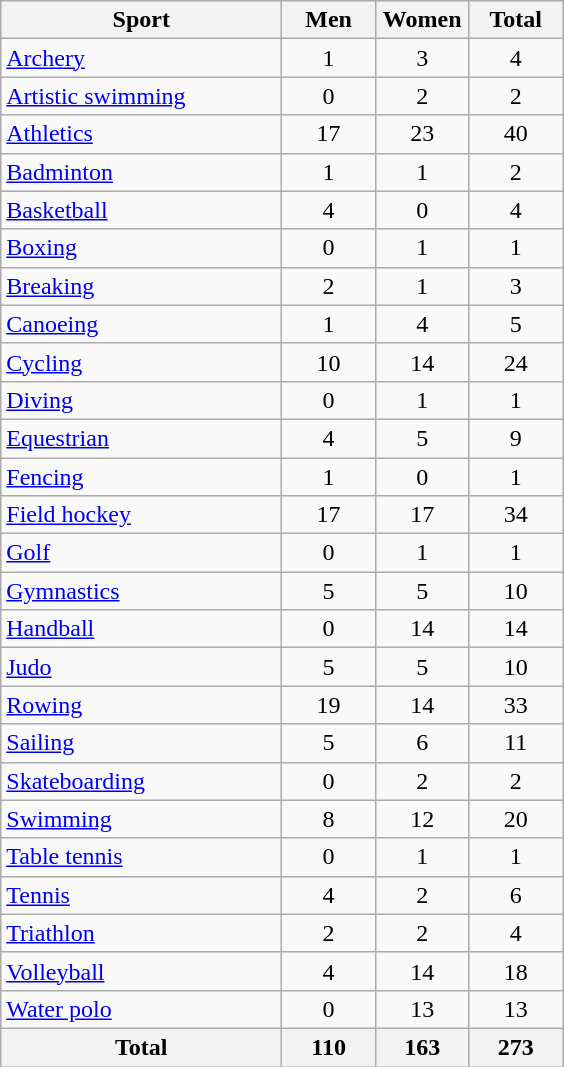<table class="wikitable sortable" style="text-align:center;">
<tr>
<th width=180>Sport</th>
<th width=55>Men</th>
<th width=55>Women</th>
<th width=55>Total</th>
</tr>
<tr>
<td align=left><a href='#'>Archery</a></td>
<td>1</td>
<td>3</td>
<td>4</td>
</tr>
<tr>
<td align=left><a href='#'>Artistic swimming</a></td>
<td>0</td>
<td>2</td>
<td>2</td>
</tr>
<tr>
<td align=left><a href='#'>Athletics</a></td>
<td>17</td>
<td>23</td>
<td>40</td>
</tr>
<tr>
<td align=left><a href='#'>Badminton</a></td>
<td>1</td>
<td>1</td>
<td>2</td>
</tr>
<tr>
<td align=left><a href='#'>Basketball</a></td>
<td>4</td>
<td>0</td>
<td>4</td>
</tr>
<tr>
<td align=left><a href='#'>Boxing</a></td>
<td>0</td>
<td>1</td>
<td>1</td>
</tr>
<tr>
<td align=left><a href='#'>Breaking</a></td>
<td>2</td>
<td>1</td>
<td>3</td>
</tr>
<tr>
<td align=left><a href='#'>Canoeing</a></td>
<td>1</td>
<td>4</td>
<td>5</td>
</tr>
<tr>
<td align=left><a href='#'>Cycling</a></td>
<td>10</td>
<td>14</td>
<td>24</td>
</tr>
<tr>
<td align=left><a href='#'>Diving</a></td>
<td>0</td>
<td>1</td>
<td>1</td>
</tr>
<tr>
<td align=left><a href='#'>Equestrian</a></td>
<td>4</td>
<td>5</td>
<td>9</td>
</tr>
<tr>
<td align=left><a href='#'>Fencing</a></td>
<td>1</td>
<td>0</td>
<td>1</td>
</tr>
<tr>
<td align=left><a href='#'>Field hockey</a></td>
<td>17</td>
<td>17</td>
<td>34</td>
</tr>
<tr>
<td align=left><a href='#'>Golf</a></td>
<td>0</td>
<td>1</td>
<td>1</td>
</tr>
<tr>
<td align=left><a href='#'>Gymnastics</a></td>
<td>5</td>
<td>5</td>
<td>10</td>
</tr>
<tr>
<td align=left><a href='#'>Handball</a></td>
<td>0</td>
<td>14</td>
<td>14</td>
</tr>
<tr>
<td align=left><a href='#'>Judo</a></td>
<td>5</td>
<td>5</td>
<td>10</td>
</tr>
<tr>
<td align=left><a href='#'>Rowing</a></td>
<td>19</td>
<td>14</td>
<td>33</td>
</tr>
<tr>
<td align=left><a href='#'>Sailing</a></td>
<td>5</td>
<td>6</td>
<td>11</td>
</tr>
<tr>
<td align=left><a href='#'>Skateboarding</a></td>
<td>0</td>
<td>2</td>
<td>2</td>
</tr>
<tr>
<td align=left><a href='#'>Swimming</a></td>
<td>8</td>
<td>12</td>
<td>20</td>
</tr>
<tr>
<td align=left><a href='#'>Table tennis</a></td>
<td>0</td>
<td>1</td>
<td>1</td>
</tr>
<tr>
<td align=left><a href='#'>Tennis</a></td>
<td>4</td>
<td>2</td>
<td>6</td>
</tr>
<tr>
<td align=left><a href='#'>Triathlon</a></td>
<td>2</td>
<td>2</td>
<td>4</td>
</tr>
<tr>
<td align=left><a href='#'>Volleyball</a></td>
<td>4</td>
<td>14</td>
<td>18</td>
</tr>
<tr>
<td align=left><a href='#'>Water polo</a></td>
<td>0</td>
<td>13</td>
<td>13</td>
</tr>
<tr>
<th>Total</th>
<th>110</th>
<th>163</th>
<th>273</th>
</tr>
</table>
